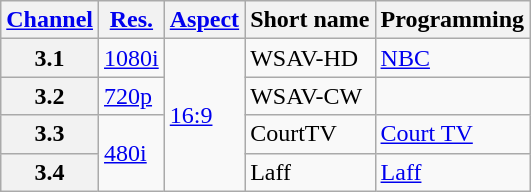<table class="wikitable">
<tr>
<th><a href='#'>Channel</a></th>
<th><a href='#'>Res.</a></th>
<th><a href='#'>Aspect</a></th>
<th>Short name</th>
<th>Programming</th>
</tr>
<tr>
<th scope = "row">3.1</th>
<td><a href='#'>1080i</a></td>
<td rowspan=4><a href='#'>16:9</a></td>
<td>WSAV-HD</td>
<td><a href='#'>NBC</a></td>
</tr>
<tr>
<th scope = "row">3.2</th>
<td><a href='#'>720p</a></td>
<td>WSAV-CW</td>
<td></td>
</tr>
<tr>
<th scope = "row">3.3</th>
<td rowspan="2"><a href='#'>480i</a></td>
<td>CourtTV</td>
<td><a href='#'>Court TV</a></td>
</tr>
<tr>
<th scope = "row">3.4</th>
<td>Laff</td>
<td><a href='#'>Laff</a></td>
</tr>
</table>
